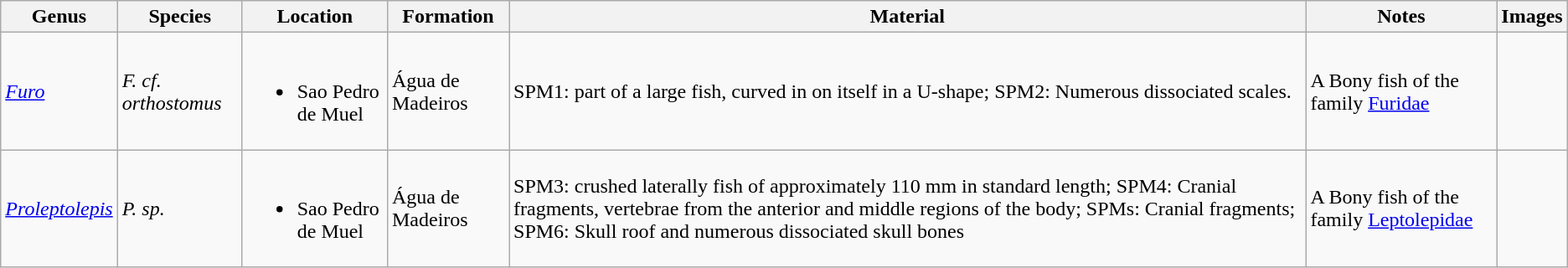<table class="wikitable">
<tr>
<th>Genus</th>
<th>Species</th>
<th>Location</th>
<th>Formation</th>
<th>Material</th>
<th>Notes</th>
<th>Images</th>
</tr>
<tr>
<td><em><a href='#'>Furo</a></em></td>
<td><em>F. cf. orthostomus</em></td>
<td><br><ul><li>Sao Pedro de Muel</li></ul></td>
<td>Água de Madeiros</td>
<td>SPM1: part of a large fish, curved in on itself in a U-shape; SPM2: Numerous dissociated scales.</td>
<td>A Bony fish of the family <a href='#'>Furidae</a></td>
<td></td>
</tr>
<tr>
<td><em><a href='#'>Proleptolepis</a></em></td>
<td><em>P. sp.</em></td>
<td><br><ul><li>Sao Pedro de Muel</li></ul></td>
<td>Água de Madeiros</td>
<td>SPM3: crushed laterally fish of approximately 110 mm in standard length; SPM4: Cranial fragments, vertebrae from the anterior and middle regions of the body; SPMs: Cranial fragments; SPM6: Skull roof and numerous dissociated skull bones</td>
<td>A Bony fish of the family <a href='#'>Leptolepidae</a></td>
<td></td>
</tr>
</table>
